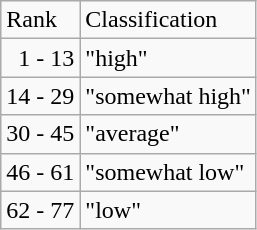<table class="wikitable" ---valign=top>
<tr>
<td>Rank</td>
<td>Classification</td>
</tr>
<tr>
<td>  1 - 13</td>
<td>"high"</td>
</tr>
<tr>
<td>14 - 29</td>
<td>"somewhat high"</td>
</tr>
<tr>
<td>30 - 45</td>
<td>"average"</td>
</tr>
<tr>
<td>46 - 61</td>
<td>"somewhat low"</td>
</tr>
<tr>
<td>62 - 77</td>
<td>"low"</td>
</tr>
</table>
